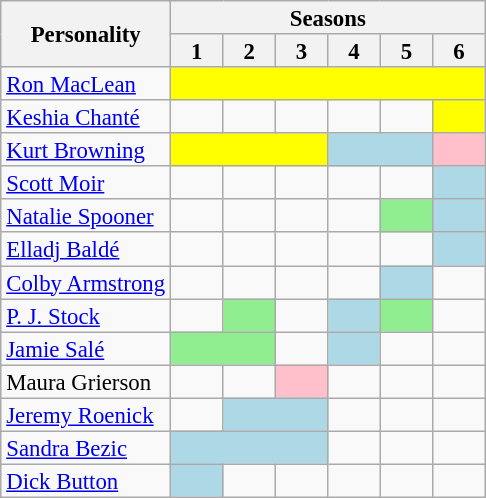<table class="wikitable sortable" style="margin:auto; font-size:95%; line-height:15px;">
<tr>
<th rowspan="2">Personality</th>
<th style="width:65%;" colspan="6">Seasons</th>
</tr>
<tr>
<th>1</th>
<th>2</th>
<th>3</th>
<th>4</th>
<th>5</th>
<th>6</th>
</tr>
<tr>
<td><a href='#'>Ron MacLean</a></td>
<td colspan=6 style="text-align:center; background:yellow;"></td>
</tr>
<tr>
<td><a href='#'>Keshia Chanté</a></td>
<td></td>
<td></td>
<td></td>
<td></td>
<td></td>
<td style="text-align:right; background:yellow;" colspan="1"></td>
</tr>
<tr>
<td><a href='#'>Kurt Browning</a></td>
<td colspan=3 style="text-align:center; background:yellow;"></td>
<td colspan=2 style="text-align:center; background:lightblue;"></td>
<td style="text-align:center; background:pink;" colspan="1"></td>
</tr>
<tr>
<td><a href='#'>Scott Moir</a></td>
<td></td>
<td></td>
<td></td>
<td></td>
<td></td>
<td style="text-align:right; background:lightblue;" colspan="1"></td>
</tr>
<tr>
<td><a href='#'>Natalie Spooner</a></td>
<td></td>
<td></td>
<td></td>
<td></td>
<td style="text-align:center; background:lightgreen;" colspan="1"></td>
<td style="text-align:right; background:lightblue;" colspan="1"></td>
</tr>
<tr>
<td><a href='#'>Elladj Baldé</a></td>
<td></td>
<td></td>
<td></td>
<td></td>
<td></td>
<td style="text-align:right; background:lightblue;" colspan="1"></td>
</tr>
<tr>
<td><a href='#'>Colby Armstrong</a></td>
<td></td>
<td></td>
<td></td>
<td></td>
<td style="text-align:center; background:lightblue;" colspan="1"></td>
<td></td>
</tr>
<tr>
<td><a href='#'>P. J. Stock</a></td>
<td></td>
<td style="text-align:center; background:lightgreen;" colspan="1"></td>
<td></td>
<td style="text-align:center; background:lightblue;" colspan="1"></td>
<td style="text-align:center; background:lightgreen;" colspan="1"></td>
<td></td>
</tr>
<tr>
<td><a href='#'>Jamie Salé</a></td>
<td colspan=2 style="text-align:center; background:lightgreen;"></td>
<td></td>
<td colspan=1 style="text-align:center; background:lightblue;"></td>
<td></td>
<td></td>
</tr>
<tr>
<td>Maura Grierson</td>
<td></td>
<td></td>
<td style="text-align:right; background:pink;" colspan="1"></td>
<td></td>
<td></td>
<td></td>
</tr>
<tr>
<td><a href='#'>Jeremy Roenick</a></td>
<td></td>
<td colspan=2 style="text-align:center; background:lightblue;"></td>
<td></td>
<td></td>
<td></td>
</tr>
<tr>
<td><a href='#'>Sandra Bezic</a></td>
<td style="text-align:center; background:lightblue;" colspan="3"></td>
<td></td>
<td></td>
<td></td>
</tr>
<tr>
<td><a href='#'>Dick Button</a></td>
<td style="text-align:center; background:lightblue;" colspan="1"></td>
<td></td>
<td></td>
<td></td>
<td></td>
<td></td>
</tr>
</table>
